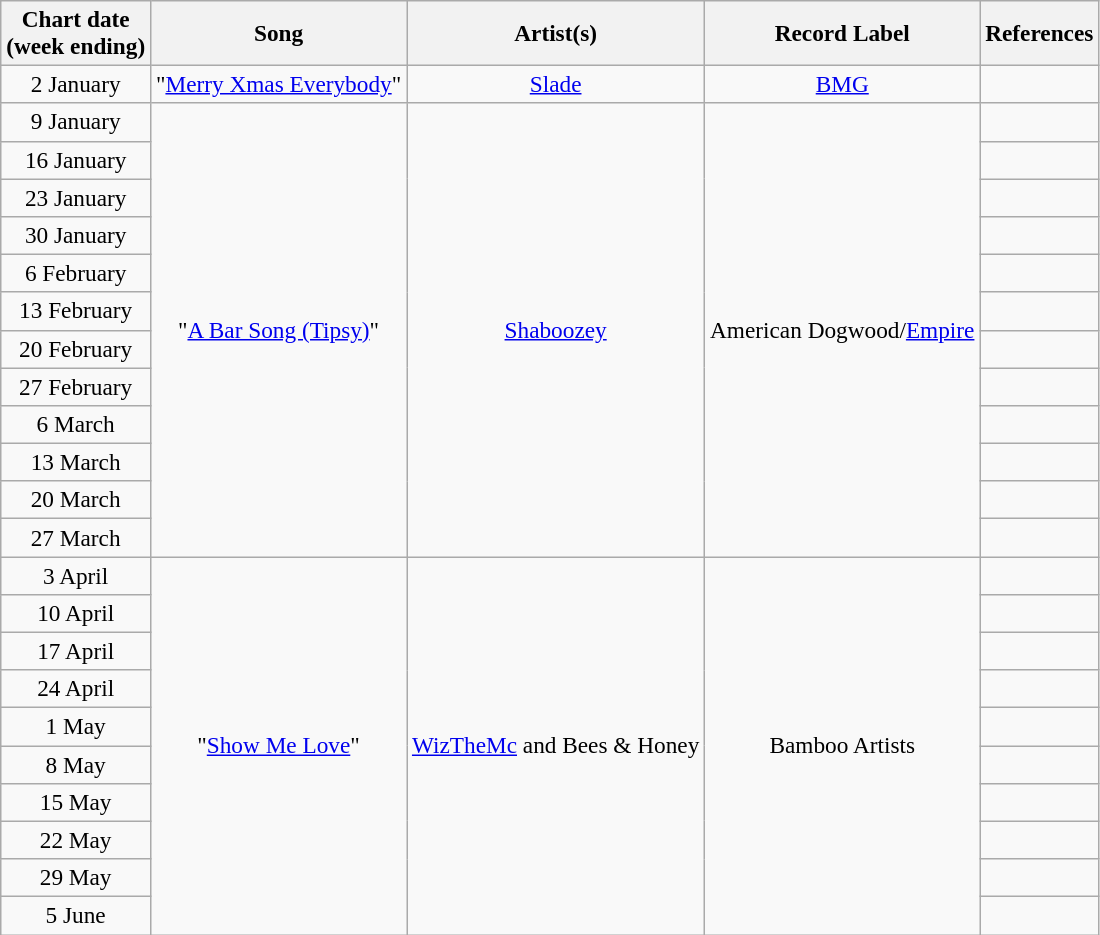<table class="wikitable" style="font-size:97%; text-align:center;">
<tr>
<th>Chart date<br>(week ending)</th>
<th>Song</th>
<th>Artist(s)</th>
<th>Record Label</th>
<th>References</th>
</tr>
<tr>
<td>2 January</td>
<td>"<a href='#'>Merry Xmas Everybody</a>"</td>
<td><a href='#'>Slade</a></td>
<td><a href='#'>BMG</a></td>
<td></td>
</tr>
<tr>
<td>9 January</td>
<td rowspan=12>"<a href='#'>A Bar Song (Tipsy)</a>"</td>
<td rowspan=12><a href='#'>Shaboozey</a></td>
<td rowspan=12>American Dogwood/<a href='#'>Empire</a></td>
<td></td>
</tr>
<tr>
<td>16 January</td>
<td></td>
</tr>
<tr>
<td>23 January</td>
<td></td>
</tr>
<tr>
<td>30 January</td>
<td></td>
</tr>
<tr>
<td>6 February</td>
<td></td>
</tr>
<tr>
<td>13 February</td>
<td></td>
</tr>
<tr>
<td>20 February</td>
<td></td>
</tr>
<tr>
<td>27 February</td>
<td></td>
</tr>
<tr>
<td>6 March</td>
<td></td>
</tr>
<tr>
<td>13 March</td>
<td></td>
</tr>
<tr>
<td>20 March</td>
<td></td>
</tr>
<tr>
<td>27 March</td>
<td></td>
</tr>
<tr>
<td>3 April</td>
<td rowspan=10>"<a href='#'>Show Me Love</a>"</td>
<td rowspan=10><a href='#'>WizTheMc</a> and Bees & Honey</td>
<td rowspan=10>Bamboo Artists</td>
<td></td>
</tr>
<tr>
<td>10 April</td>
<td></td>
</tr>
<tr>
<td>17 April</td>
<td></td>
</tr>
<tr>
<td>24 April</td>
<td></td>
</tr>
<tr>
<td>1 May</td>
<td></td>
</tr>
<tr>
<td>8 May</td>
<td></td>
</tr>
<tr>
<td>15 May</td>
<td></td>
</tr>
<tr>
<td>22 May</td>
<td></td>
</tr>
<tr>
<td>29 May</td>
<td></td>
</tr>
<tr>
<td>5 June</td>
<td></td>
</tr>
</table>
